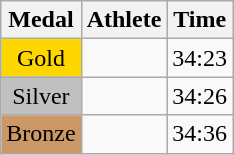<table class="wikitable">
<tr>
<th>Medal</th>
<th>Athlete</th>
<th>Time</th>
</tr>
<tr>
<td style="text-align:center;background-color:gold;">Gold</td>
<td></td>
<td>34:23</td>
</tr>
<tr>
<td style="text-align:center;background-color:silver;">Silver</td>
<td></td>
<td>34:26</td>
</tr>
<tr>
<td style="text-align:center;background-color:#CC9966;">Bronze</td>
<td></td>
<td>34:36</td>
</tr>
</table>
